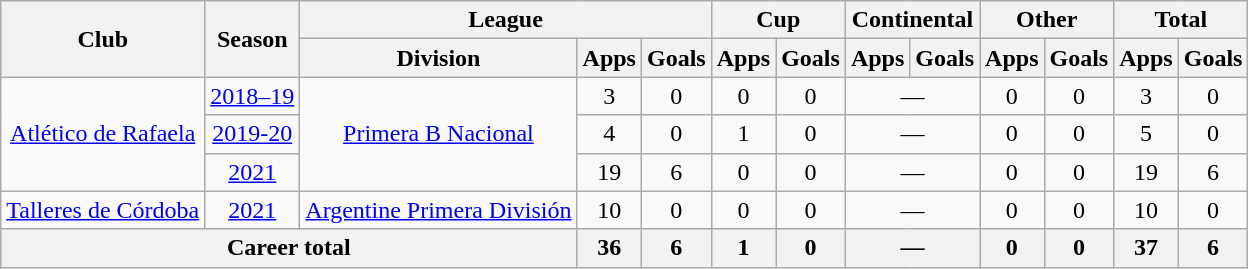<table class="wikitable" style="text-align:center">
<tr>
<th rowspan="2">Club</th>
<th rowspan="2">Season</th>
<th colspan="3">League</th>
<th colspan="2">Cup</th>
<th colspan="2">Continental</th>
<th colspan="2">Other</th>
<th colspan="2">Total</th>
</tr>
<tr>
<th>Division</th>
<th>Apps</th>
<th>Goals</th>
<th>Apps</th>
<th>Goals</th>
<th>Apps</th>
<th>Goals</th>
<th>Apps</th>
<th>Goals</th>
<th>Apps</th>
<th>Goals</th>
</tr>
<tr>
<td rowspan="3"><a href='#'>Atlético de Rafaela</a></td>
<td><a href='#'>2018–19</a></td>
<td rowspan="3"><a href='#'>Primera B Nacional</a></td>
<td>3</td>
<td>0</td>
<td>0</td>
<td>0</td>
<td colspan="2">—</td>
<td>0</td>
<td>0</td>
<td>3</td>
<td>0</td>
</tr>
<tr>
<td><a href='#'>2019-20</a></td>
<td>4</td>
<td>0</td>
<td>1</td>
<td>0</td>
<td colspan="2">—</td>
<td>0</td>
<td>0</td>
<td>5</td>
<td>0</td>
</tr>
<tr>
<td><a href='#'>2021</a></td>
<td>19</td>
<td>6</td>
<td>0</td>
<td>0</td>
<td colspan="2">—</td>
<td>0</td>
<td>0</td>
<td>19</td>
<td>6</td>
</tr>
<tr>
<td><a href='#'>Talleres de Córdoba</a></td>
<td><a href='#'>2021</a></td>
<td><a href='#'>Argentine Primera División</a></td>
<td>10</td>
<td>0</td>
<td>0</td>
<td>0</td>
<td colspan="2">—</td>
<td>0</td>
<td>0</td>
<td>10</td>
<td>0</td>
</tr>
<tr>
<th colspan="3">Career total</th>
<th>36</th>
<th>6</th>
<th>1</th>
<th>0</th>
<th colspan="2">—</th>
<th>0</th>
<th>0</th>
<th>37</th>
<th>6</th>
</tr>
</table>
